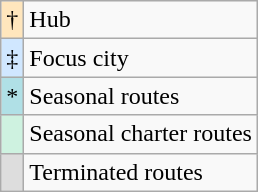<table class="wikitable">
<tr>
<td style="background:#FFE6BD;">†</td>
<td>Hub</td>
</tr>
<tr>
<td style="background:#D0E7FF;">‡</td>
<td>Focus city</td>
</tr>
<tr>
<td style="background:#B0E0E6;">*</td>
<td>Seasonal routes</td>
</tr>
<tr>
<td style="background:#CEF2E0;"></td>
<td>Seasonal charter routes</td>
</tr>
<tr>
<td style="background:#ddd;"></td>
<td>Terminated routes</td>
</tr>
</table>
